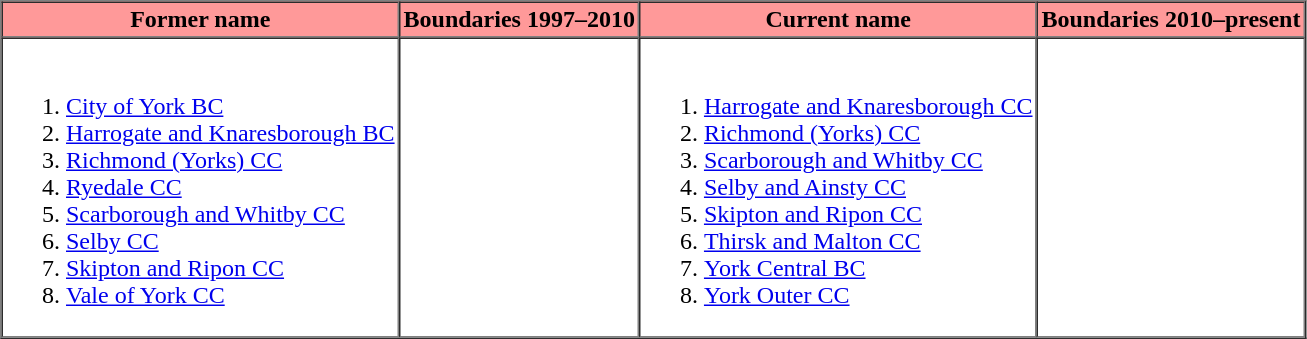<table border=1 cellpadding="2" cellspacing="0">
<tr>
<th bgcolor="#ff9999">Former name</th>
<th bgcolor="#ff9999">Boundaries 1997–2010</th>
<th bgcolor="#ff9999">Current name</th>
<th bgcolor="#ff9999">Boundaries 2010–present</th>
</tr>
<tr>
<td><br><ol><li><a href='#'>City of York BC</a></li><li><a href='#'>Harrogate and Knaresborough BC</a></li><li><a href='#'>Richmond (Yorks) CC</a></li><li><a href='#'>Ryedale CC</a></li><li><a href='#'>Scarborough and Whitby CC</a></li><li><a href='#'>Selby CC</a></li><li><a href='#'>Skipton and Ripon CC</a></li><li><a href='#'>Vale of York CC</a></li></ol></td>
<td></td>
<td><br><ol><li><a href='#'>Harrogate and Knaresborough CC</a></li><li><a href='#'>Richmond (Yorks) CC</a></li><li><a href='#'>Scarborough and Whitby CC</a></li><li><a href='#'>Selby and Ainsty CC</a></li><li><a href='#'>Skipton and Ripon CC</a></li><li><a href='#'>Thirsk and Malton CC</a></li><li><a href='#'>York Central BC</a></li><li><a href='#'>York Outer CC</a></li></ol></td>
<td></td>
</tr>
<tr>
</tr>
</table>
